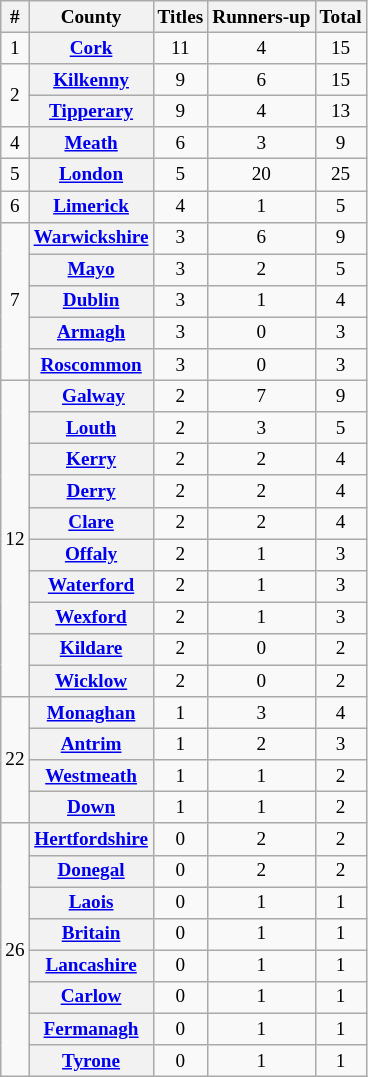<table class="wikitable plainrowheaders sortable" style="text-align:center; font-size:80%">
<tr>
<th>#</th>
<th>County</th>
<th>Titles</th>
<th>Runners-up</th>
<th>Total</th>
</tr>
<tr align="center">
<td>1</td>
<th scope="row"> <a href='#'>Cork</a></th>
<td>11</td>
<td>4</td>
<td>15</td>
</tr>
<tr align="center">
<td rowspan="2">2</td>
<th scope="row"> <a href='#'>Kilkenny</a></th>
<td>9</td>
<td>6</td>
<td>15</td>
</tr>
<tr align="center">
<th scope="row"> <a href='#'>Tipperary</a></th>
<td>9</td>
<td>4</td>
<td>13</td>
</tr>
<tr align="center">
<td>4</td>
<th scope="row"> <a href='#'>Meath</a></th>
<td>6</td>
<td>3</td>
<td>9</td>
</tr>
<tr align="center">
<td>5</td>
<th scope="row"> <a href='#'>London</a></th>
<td>5</td>
<td>20</td>
<td>25</td>
</tr>
<tr align="center">
<td>6</td>
<th scope="row"> <a href='#'>Limerick</a></th>
<td>4</td>
<td>1</td>
<td>5</td>
</tr>
<tr align="center">
<td rowspan="5">7</td>
<th scope="row"> <a href='#'>Warwickshire</a></th>
<td>3</td>
<td>6</td>
<td>9</td>
</tr>
<tr align="center">
<th scope="row"> <a href='#'>Mayo</a></th>
<td>3</td>
<td>2</td>
<td>5</td>
</tr>
<tr align="center">
<th scope="row"> <a href='#'>Dublin</a></th>
<td>3</td>
<td>1</td>
<td>4</td>
</tr>
<tr align="center">
<th scope="row"> <a href='#'>Armagh</a></th>
<td>3</td>
<td>0</td>
<td>3</td>
</tr>
<tr align="center">
<th scope="row"> <a href='#'>Roscommon</a></th>
<td>3</td>
<td>0</td>
<td>3</td>
</tr>
<tr align="center">
<td rowspan="10">12</td>
<th scope="row"> <a href='#'>Galway</a></th>
<td>2</td>
<td>7</td>
<td>9</td>
</tr>
<tr align="center">
<th scope="row"> <a href='#'>Louth</a></th>
<td>2</td>
<td>3</td>
<td>5</td>
</tr>
<tr align="center">
<th scope="row"> <a href='#'>Kerry</a></th>
<td>2</td>
<td>2</td>
<td>4</td>
</tr>
<tr align="center">
<th scope="row"> <a href='#'>Derry</a></th>
<td>2</td>
<td>2</td>
<td>4</td>
</tr>
<tr align="center">
<th scope="row"> <a href='#'>Clare</a></th>
<td>2</td>
<td>2</td>
<td>4</td>
</tr>
<tr align="center">
<th scope="row"> <a href='#'>Offaly</a></th>
<td>2</td>
<td>1</td>
<td>3</td>
</tr>
<tr align="center">
<th scope="row"> <a href='#'>Waterford</a></th>
<td>2</td>
<td>1</td>
<td>3</td>
</tr>
<tr align="center">
<th scope="row"> <a href='#'>Wexford</a></th>
<td>2</td>
<td>1</td>
<td>3</td>
</tr>
<tr align="center">
<th scope="row"> <a href='#'>Kildare</a></th>
<td>2</td>
<td>0</td>
<td>2</td>
</tr>
<tr align="center">
<th scope="row"> <a href='#'>Wicklow</a></th>
<td>2</td>
<td>0</td>
<td>2</td>
</tr>
<tr align="center">
<td rowspan="4">22</td>
<th scope="row"> <a href='#'>Monaghan</a></th>
<td>1</td>
<td>3</td>
<td>4</td>
</tr>
<tr align="center">
<th scope="row"> <a href='#'>Antrim</a></th>
<td>1</td>
<td>2</td>
<td>3</td>
</tr>
<tr align="center">
<th scope="row"> <a href='#'>Westmeath</a></th>
<td>1</td>
<td>1</td>
<td>2</td>
</tr>
<tr align="center">
<th scope="row"> <a href='#'>Down</a></th>
<td>1</td>
<td>1</td>
<td>2</td>
</tr>
<tr align="center">
<td rowspan="8">26</td>
<th scope="row"> <a href='#'>Hertfordshire</a></th>
<td>0</td>
<td>2</td>
<td>2</td>
</tr>
<tr align="center">
<th scope="row"> <a href='#'>Donegal</a></th>
<td>0</td>
<td>2</td>
<td>2</td>
</tr>
<tr align="center">
<th scope="row"> <a href='#'>Laois</a></th>
<td>0</td>
<td>1</td>
<td>1</td>
</tr>
<tr align="center">
<th scope="row"> <a href='#'>Britain</a></th>
<td>0</td>
<td>1</td>
<td>1</td>
</tr>
<tr align="center">
<th scope="row"> <a href='#'>Lancashire</a></th>
<td>0</td>
<td>1</td>
<td>1</td>
</tr>
<tr align="center">
<th scope="row"> <a href='#'>Carlow</a></th>
<td>0</td>
<td>1</td>
<td>1</td>
</tr>
<tr align="center">
<th scope="row"> <a href='#'>Fermanagh</a></th>
<td>0</td>
<td>1</td>
<td>1</td>
</tr>
<tr align="center">
<th scope="row"> <a href='#'>Tyrone</a></th>
<td>0</td>
<td>1</td>
<td>1</td>
</tr>
</table>
